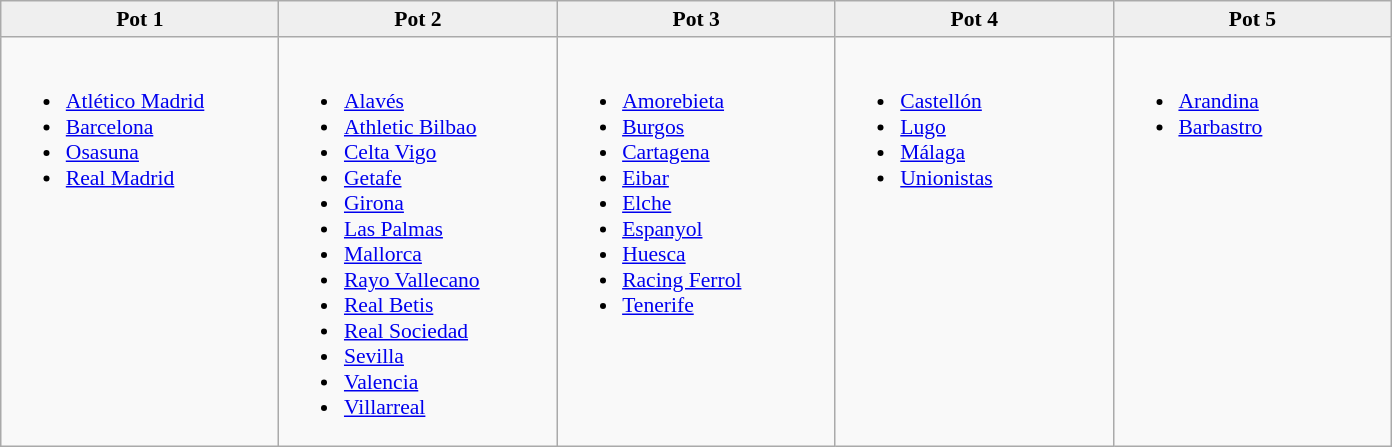<table class="wikitable" style="font-size:90%">
<tr bgcolor=#efefef align=center>
<td width=15%><strong>Pot 1</strong><br></td>
<td width=15%><strong>Pot 2</strong><br></td>
<td width=15%><strong>Pot 3</strong><br></td>
<td width=15%><strong>Pot 4</strong><br></td>
<td width=15%><strong>Pot 5</strong><br></td>
</tr>
<tr valign=top>
<td><br><ul><li><a href='#'>Atlético Madrid</a></li><li><a href='#'>Barcelona</a></li><li><a href='#'>Osasuna</a></li><li><a href='#'>Real Madrid</a></li></ul></td>
<td><br><ul><li><a href='#'>Alavés</a></li><li><a href='#'>Athletic Bilbao</a></li><li><a href='#'>Celta Vigo</a></li><li><a href='#'>Getafe</a></li><li><a href='#'>Girona</a></li><li><a href='#'>Las Palmas</a></li><li><a href='#'>Mallorca</a></li><li><a href='#'>Rayo Vallecano</a></li><li><a href='#'>Real Betis</a></li><li><a href='#'>Real Sociedad</a></li><li><a href='#'>Sevilla</a></li><li><a href='#'>Valencia</a></li><li><a href='#'>Villarreal</a></li></ul></td>
<td><br><ul><li><a href='#'>Amorebieta</a></li><li><a href='#'>Burgos</a></li><li><a href='#'>Cartagena</a></li><li><a href='#'>Eibar</a></li><li><a href='#'>Elche</a></li><li><a href='#'>Espanyol</a></li><li><a href='#'>Huesca</a></li><li><a href='#'>Racing Ferrol</a></li><li><a href='#'>Tenerife</a></li></ul></td>
<td><br><ul><li><a href='#'>Castellón</a></li><li><a href='#'>Lugo</a></li><li><a href='#'>Málaga</a></li><li><a href='#'>Unionistas</a></li></ul></td>
<td><br><ul><li><a href='#'>Arandina</a></li><li><a href='#'>Barbastro</a></li></ul></td>
</tr>
</table>
